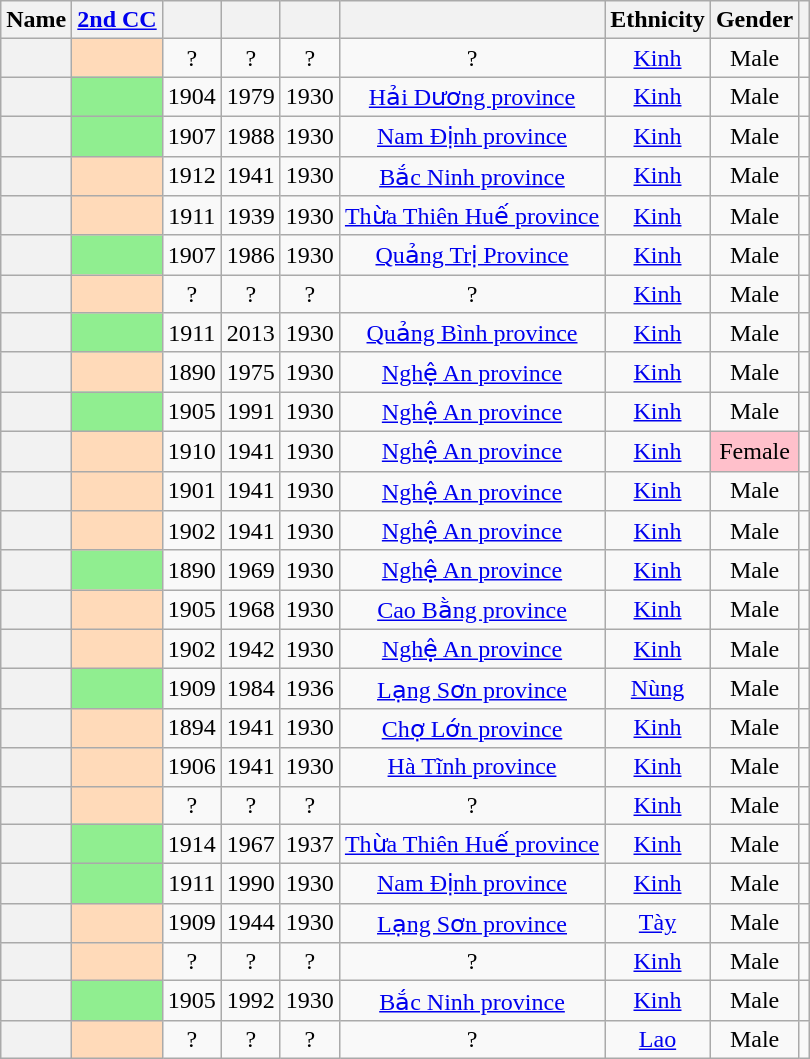<table class="wikitable sortable" style=text-align:center>
<tr>
<th scope="col">Name</th>
<th scope="col"><a href='#'>2nd CC</a></th>
<th scope="col"></th>
<th scope="col"></th>
<th scope="col"></th>
<th scope="col"></th>
<th scope="col">Ethnicity</th>
<th scope="col">Gender</th>
<th scope="col" class="unsortable"></th>
</tr>
<tr>
<th align="center" scope="row" style="font-weight:normal;"></th>
<td bgcolor = PeachPuff></td>
<td>?</td>
<td>?</td>
<td>?</td>
<td>?</td>
<td><a href='#'>Kinh</a></td>
<td>Male</td>
<td></td>
</tr>
<tr>
<th align="center" scope="row" style="font-weight:normal;"></th>
<td bgcolor = LightGreen></td>
<td>1904</td>
<td>1979</td>
<td>1930</td>
<td><a href='#'>Hải Dương province</a></td>
<td><a href='#'>Kinh</a></td>
<td>Male</td>
<td></td>
</tr>
<tr>
<th align="center" scope="row" style="font-weight:normal;"></th>
<td bgcolor = LightGreen></td>
<td>1907</td>
<td>1988</td>
<td>1930</td>
<td><a href='#'>Nam Định province</a></td>
<td><a href='#'>Kinh</a></td>
<td>Male</td>
<td></td>
</tr>
<tr>
<th align="center" scope="row" style="font-weight:normal;"></th>
<td bgcolor = PeachPuff></td>
<td>1912</td>
<td>1941</td>
<td>1930</td>
<td><a href='#'>Bắc Ninh province</a></td>
<td><a href='#'>Kinh</a></td>
<td>Male</td>
<td></td>
</tr>
<tr>
<th align="center" scope="row" style="font-weight:normal;"></th>
<td bgcolor = PeachPuff></td>
<td>1911</td>
<td>1939</td>
<td>1930</td>
<td><a href='#'>Thừa Thiên Huế province</a></td>
<td><a href='#'>Kinh</a></td>
<td>Male</td>
<td></td>
</tr>
<tr>
<th align="center" scope="row" style="font-weight:normal;"></th>
<td bgcolor = LightGreen></td>
<td>1907</td>
<td>1986</td>
<td>1930</td>
<td><a href='#'>Quảng Trị Province</a></td>
<td><a href='#'>Kinh</a></td>
<td>Male</td>
<td></td>
</tr>
<tr>
<th align="center" scope="row" style="font-weight:normal;"></th>
<td bgcolor = PeachPuff></td>
<td>?</td>
<td>?</td>
<td>?</td>
<td>?</td>
<td><a href='#'>Kinh</a></td>
<td>Male</td>
<td></td>
</tr>
<tr>
<th align="center" scope="row" style="font-weight:normal;"></th>
<td bgcolor = LightGreen></td>
<td>1911</td>
<td>2013</td>
<td>1930</td>
<td><a href='#'>Quảng Bình province</a></td>
<td><a href='#'>Kinh</a></td>
<td>Male</td>
<td></td>
</tr>
<tr>
<th align="center" scope="row" style="font-weight:normal;"></th>
<td bgcolor = PeachPuff></td>
<td>1890</td>
<td>1975</td>
<td>1930</td>
<td><a href='#'>Nghệ An province</a></td>
<td><a href='#'>Kinh</a></td>
<td>Male</td>
<td></td>
</tr>
<tr>
<th align="center" scope="row" style="font-weight:normal;"></th>
<td bgcolor = LightGreen></td>
<td>1905</td>
<td>1991</td>
<td>1930</td>
<td><a href='#'>Nghệ An province</a></td>
<td><a href='#'>Kinh</a></td>
<td>Male</td>
<td></td>
</tr>
<tr>
<th align="center" scope="row" style="font-weight:normal;"></th>
<td bgcolor = PeachPuff></td>
<td>1910</td>
<td>1941</td>
<td>1930</td>
<td><a href='#'>Nghệ An province</a></td>
<td><a href='#'>Kinh</a></td>
<td style="background: Pink">Female</td>
<td></td>
</tr>
<tr>
<th align="center" scope="row" style="font-weight:normal;"></th>
<td bgcolor = PeachPuff></td>
<td>1901</td>
<td>1941</td>
<td>1930</td>
<td><a href='#'>Nghệ An province</a></td>
<td><a href='#'>Kinh</a></td>
<td>Male</td>
<td></td>
</tr>
<tr>
<th align="center" scope="row" style="font-weight:normal;"></th>
<td bgcolor = PeachPuff></td>
<td>1902</td>
<td>1941</td>
<td>1930</td>
<td><a href='#'>Nghệ An province</a></td>
<td><a href='#'>Kinh</a></td>
<td>Male</td>
<td></td>
</tr>
<tr>
<th align="center" scope="row" style="font-weight:normal;"></th>
<td bgcolor = LightGreen></td>
<td>1890</td>
<td>1969</td>
<td>1930</td>
<td><a href='#'>Nghệ An province</a></td>
<td><a href='#'>Kinh</a></td>
<td>Male</td>
<td></td>
</tr>
<tr>
<th align="center" scope="row" style="font-weight:normal;"></th>
<td bgcolor = PeachPuff></td>
<td>1905</td>
<td>1968</td>
<td>1930</td>
<td><a href='#'>Cao Bằng province</a></td>
<td><a href='#'>Kinh</a></td>
<td>Male</td>
<td></td>
</tr>
<tr>
<th align="center" scope="row" style="font-weight:normal;"></th>
<td bgcolor = PeachPuff></td>
<td>1902</td>
<td>1942</td>
<td>1930</td>
<td><a href='#'>Nghệ An province</a></td>
<td><a href='#'>Kinh</a></td>
<td>Male</td>
<td></td>
</tr>
<tr>
<th align="center" scope="row" style="font-weight:normal;"></th>
<td bgcolor = LightGreen></td>
<td>1909</td>
<td>1984</td>
<td>1936</td>
<td><a href='#'>Lạng Sơn province</a></td>
<td><a href='#'>Nùng</a></td>
<td>Male</td>
<td></td>
</tr>
<tr>
<th align="center" scope="row" style="font-weight:normal;"></th>
<td bgcolor = PeachPuff></td>
<td>1894</td>
<td>1941</td>
<td>1930</td>
<td><a href='#'>Chợ Lớn province</a></td>
<td><a href='#'>Kinh</a></td>
<td>Male</td>
<td></td>
</tr>
<tr>
<th align="center" scope="row" style="font-weight:normal;"></th>
<td bgcolor = PeachPuff></td>
<td>1906</td>
<td>1941</td>
<td>1930</td>
<td><a href='#'>Hà Tĩnh province</a></td>
<td><a href='#'>Kinh</a></td>
<td>Male</td>
<td></td>
</tr>
<tr>
<th align="center" scope="row" style="font-weight:normal;"></th>
<td bgcolor = PeachPuff></td>
<td>?</td>
<td>?</td>
<td>?</td>
<td>?</td>
<td><a href='#'>Kinh</a></td>
<td>Male</td>
<td></td>
</tr>
<tr>
<th align="center" scope="row" style="font-weight:normal;"></th>
<td bgcolor = LightGreen></td>
<td>1914</td>
<td>1967</td>
<td>1937</td>
<td><a href='#'>Thừa Thiên Huế province</a></td>
<td><a href='#'>Kinh</a></td>
<td>Male</td>
<td></td>
</tr>
<tr>
<th align="center" scope="row" style="font-weight:normal;"></th>
<td bgcolor = LightGreen></td>
<td>1911</td>
<td>1990</td>
<td>1930</td>
<td><a href='#'>Nam Định province</a></td>
<td><a href='#'>Kinh</a></td>
<td>Male</td>
<td></td>
</tr>
<tr>
<th align="center" scope="row" style="font-weight:normal;"></th>
<td bgcolor = PeachPuff></td>
<td>1909</td>
<td>1944</td>
<td>1930</td>
<td><a href='#'>Lạng Sơn province</a></td>
<td><a href='#'>Tày</a></td>
<td>Male</td>
<td></td>
</tr>
<tr>
<th align="center" scope="row" style="font-weight:normal;"></th>
<td bgcolor = PeachPuff></td>
<td>?</td>
<td>?</td>
<td>?</td>
<td>?</td>
<td><a href='#'>Kinh</a></td>
<td>Male</td>
<td></td>
</tr>
<tr>
<th align="center" scope="row" style="font-weight:normal;"></th>
<td bgcolor = LightGreen></td>
<td>1905</td>
<td>1992</td>
<td>1930</td>
<td><a href='#'>Bắc Ninh province</a></td>
<td><a href='#'>Kinh</a></td>
<td>Male</td>
<td></td>
</tr>
<tr>
<th align="center" scope="row" style="font-weight:normal;"></th>
<td bgcolor = PeachPuff></td>
<td>?</td>
<td>?</td>
<td>?</td>
<td>?</td>
<td><a href='#'>Lao</a></td>
<td>Male</td>
<td></td>
</tr>
</table>
